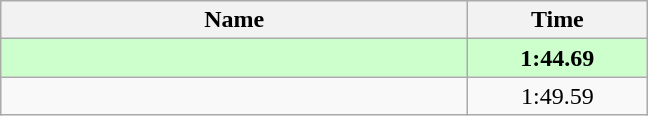<table class="wikitable" style="text-align:center;">
<tr>
<th style="width:19em">Name</th>
<th style="width:7em">Time</th>
</tr>
<tr bgcolor=ccffcc>
<td align=left><strong></strong></td>
<td><strong>1:44.69</strong></td>
</tr>
<tr>
<td align=left></td>
<td>1:49.59</td>
</tr>
</table>
